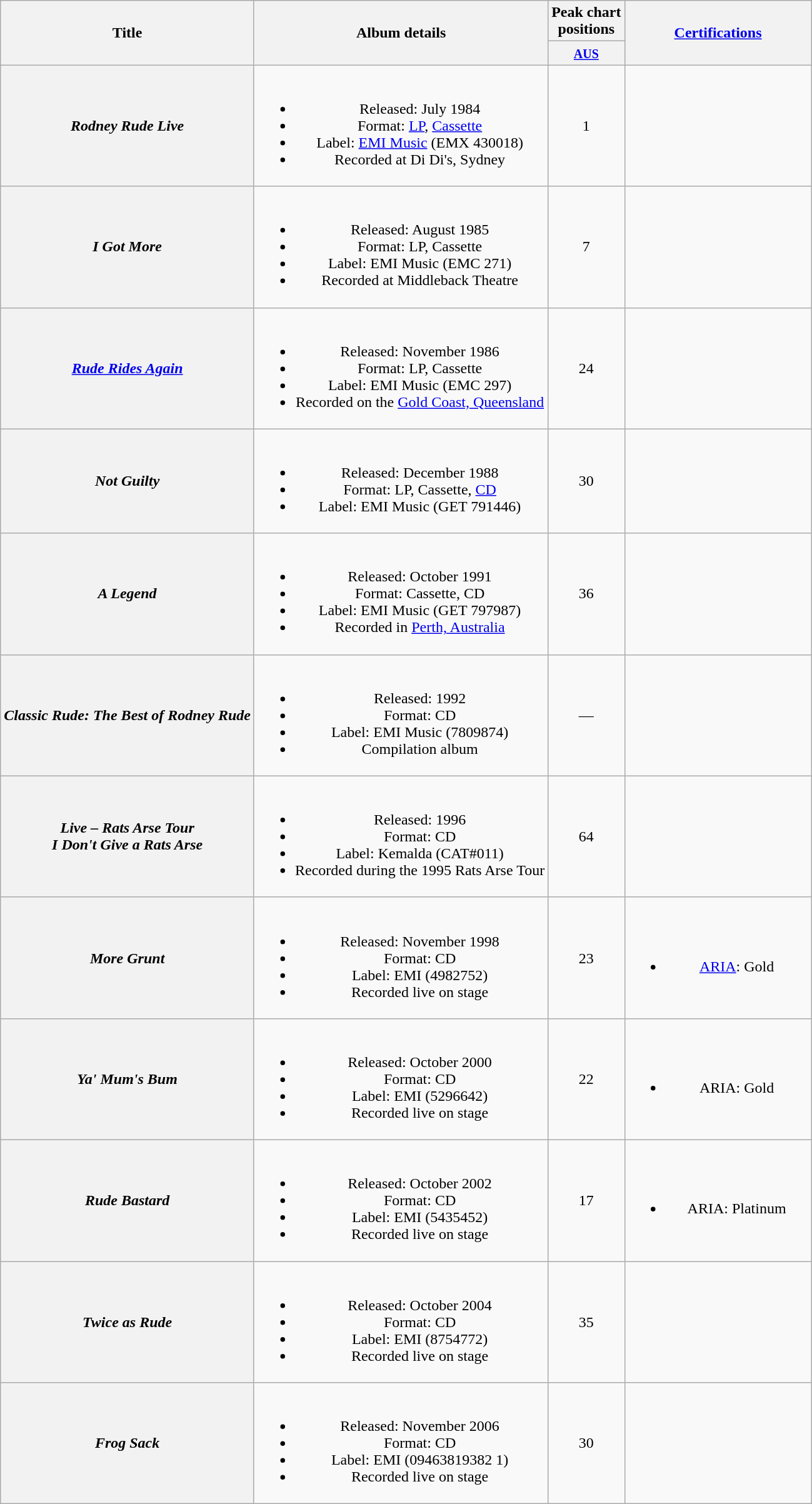<table class="wikitable plainrowheaders" style="text-align:center;" border="1">
<tr>
<th scope="col" rowspan="2">Title</th>
<th scope="col" rowspan="2">Album details</th>
<th scope="col" colspan="1">Peak chart<br>positions</th>
<th scope="col" rowspan="2" style="width:12em;"><a href='#'>Certifications</a></th>
</tr>
<tr>
<th scope="col" style="text-align:center;"><small><a href='#'>AUS</a></small><br></th>
</tr>
<tr>
<th scope="row"><em>Rodney Rude Live</em></th>
<td><br><ul><li>Released: July 1984</li><li>Format: <a href='#'>LP</a>, <a href='#'>Cassette</a></li><li>Label: <a href='#'>EMI Music</a> (EMX 430018)</li><li>Recorded at Di Di's, Sydney</li></ul></td>
<td>1</td>
<td></td>
</tr>
<tr>
<th scope="row"><em>I Got More</em></th>
<td><br><ul><li>Released: August 1985</li><li>Format: LP, Cassette</li><li>Label: EMI Music (EMC 271)</li><li>Recorded at Middleback Theatre</li></ul></td>
<td>7</td>
<td></td>
</tr>
<tr>
<th scope="row"><em><a href='#'>Rude Rides Again</a></em></th>
<td><br><ul><li>Released: November 1986</li><li>Format: LP, Cassette</li><li>Label: EMI Music (EMC 297)</li><li>Recorded on the <a href='#'>Gold Coast, Queensland</a></li></ul></td>
<td>24</td>
<td></td>
</tr>
<tr>
<th scope="row"><em>Not Guilty</em></th>
<td><br><ul><li>Released: December 1988</li><li>Format: LP, Cassette, <a href='#'>CD</a></li><li>Label: EMI Music (GET 791446)</li></ul></td>
<td>30</td>
<td></td>
</tr>
<tr>
<th scope="row"><em>A Legend</em></th>
<td><br><ul><li>Released: October 1991</li><li>Format: Cassette, CD</li><li>Label: EMI Music (GET 797987)</li><li>Recorded in <a href='#'>Perth, Australia</a></li></ul></td>
<td>36</td>
<td></td>
</tr>
<tr>
<th scope="row"><em>Classic Rude: The Best of Rodney Rude</em></th>
<td><br><ul><li>Released: 1992</li><li>Format: CD</li><li>Label: EMI Music (7809874)</li><li>Compilation album</li></ul></td>
<td>—</td>
<td></td>
</tr>
<tr>
<th scope="row"><em>Live – Rats Arse Tour</em> <br> <em>I Don't Give a Rats Arse</em></th>
<td><br><ul><li>Released: 1996</li><li>Format: CD</li><li>Label: Kemalda (CAT#011)</li><li>Recorded during the 1995 Rats Arse Tour</li></ul></td>
<td>64</td>
<td></td>
</tr>
<tr>
<th scope="row"><em>More Grunt</em></th>
<td><br><ul><li>Released: November 1998</li><li>Format: CD</li><li>Label: EMI (4982752)</li><li>Recorded live on stage</li></ul></td>
<td>23</td>
<td><br><ul><li><a href='#'>ARIA</a>: Gold</li></ul></td>
</tr>
<tr>
<th scope="row"><em>Ya' Mum's Bum</em></th>
<td><br><ul><li>Released: October 2000</li><li>Format: CD</li><li>Label: EMI (5296642)</li><li>Recorded live on stage</li></ul></td>
<td>22</td>
<td><br><ul><li>ARIA: Gold</li></ul></td>
</tr>
<tr>
<th scope="row"><em>Rude Bastard</em></th>
<td><br><ul><li>Released: October 2002</li><li>Format: CD</li><li>Label: EMI (5435452)</li><li>Recorded live on stage</li></ul></td>
<td>17</td>
<td><br><ul><li>ARIA: Platinum</li></ul></td>
</tr>
<tr>
<th scope="row"><em>Twice as Rude</em></th>
<td><br><ul><li>Released: October 2004</li><li>Format: CD</li><li>Label: EMI (8754772)</li><li>Recorded live on stage</li></ul></td>
<td>35</td>
<td></td>
</tr>
<tr>
<th scope="row"><em>Frog Sack</em></th>
<td><br><ul><li>Released: November 2006</li><li>Format: CD</li><li>Label: EMI (09463819382 1)</li><li>Recorded live on stage</li></ul></td>
<td>30</td>
<td></td>
</tr>
</table>
